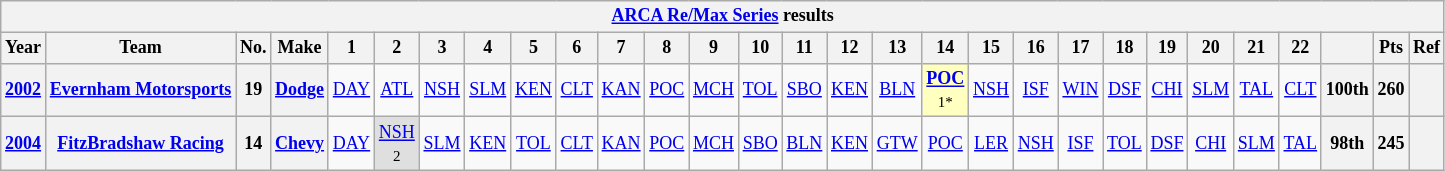<table class="wikitable" style="text-align:center; font-size:75%">
<tr>
<th colspan=45><a href='#'>ARCA Re/Max Series</a> results</th>
</tr>
<tr>
<th>Year</th>
<th>Team</th>
<th>No.</th>
<th>Make</th>
<th>1</th>
<th>2</th>
<th>3</th>
<th>4</th>
<th>5</th>
<th>6</th>
<th>7</th>
<th>8</th>
<th>9</th>
<th>10</th>
<th>11</th>
<th>12</th>
<th>13</th>
<th>14</th>
<th>15</th>
<th>16</th>
<th>17</th>
<th>18</th>
<th>19</th>
<th>20</th>
<th>21</th>
<th>22</th>
<th></th>
<th>Pts</th>
<th>Ref</th>
</tr>
<tr>
<th><a href='#'>2002</a></th>
<th><a href='#'>Evernham Motorsports</a></th>
<th>19</th>
<th><a href='#'>Dodge</a></th>
<td><a href='#'>DAY</a></td>
<td><a href='#'>ATL</a></td>
<td><a href='#'>NSH</a></td>
<td><a href='#'>SLM</a></td>
<td><a href='#'>KEN</a></td>
<td><a href='#'>CLT</a></td>
<td><a href='#'>KAN</a></td>
<td><a href='#'>POC</a></td>
<td><a href='#'>MCH</a></td>
<td><a href='#'>TOL</a></td>
<td><a href='#'>SBO</a></td>
<td><a href='#'>KEN</a></td>
<td><a href='#'>BLN</a></td>
<td style="background:#FFFFBF;"><strong><a href='#'>POC</a></strong><br><small>1*</small></td>
<td><a href='#'>NSH</a></td>
<td><a href='#'>ISF</a></td>
<td><a href='#'>WIN</a></td>
<td><a href='#'>DSF</a></td>
<td><a href='#'>CHI</a></td>
<td><a href='#'>SLM</a></td>
<td><a href='#'>TAL</a></td>
<td><a href='#'>CLT</a></td>
<th>100th</th>
<th>260</th>
<th></th>
</tr>
<tr>
<th><a href='#'>2004</a></th>
<th><a href='#'>FitzBradshaw Racing</a></th>
<th>14</th>
<th><a href='#'>Chevy</a></th>
<td><a href='#'>DAY</a></td>
<td style="background:#DFDFDF;"><a href='#'>NSH</a><br><small>2</small></td>
<td><a href='#'>SLM</a></td>
<td><a href='#'>KEN</a></td>
<td><a href='#'>TOL</a></td>
<td><a href='#'>CLT</a></td>
<td><a href='#'>KAN</a></td>
<td><a href='#'>POC</a></td>
<td><a href='#'>MCH</a></td>
<td><a href='#'>SBO</a></td>
<td><a href='#'>BLN</a></td>
<td><a href='#'>KEN</a></td>
<td><a href='#'>GTW</a></td>
<td><a href='#'>POC</a></td>
<td><a href='#'>LER</a></td>
<td><a href='#'>NSH</a></td>
<td><a href='#'>ISF</a></td>
<td><a href='#'>TOL</a></td>
<td><a href='#'>DSF</a></td>
<td><a href='#'>CHI</a></td>
<td><a href='#'>SLM</a></td>
<td><a href='#'>TAL</a></td>
<th>98th</th>
<th>245</th>
<th></th>
</tr>
</table>
